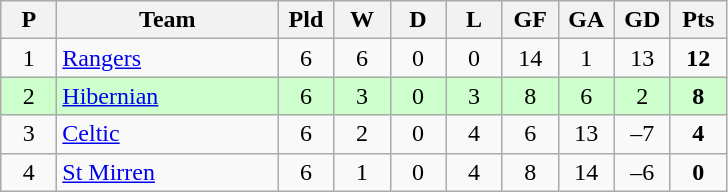<table class="wikitable" style="text-align: center;">
<tr>
<th width=30>P</th>
<th width=140>Team</th>
<th width=30>Pld</th>
<th width=30>W</th>
<th width=30>D</th>
<th width=30>L</th>
<th width=30>GF</th>
<th width=30>GA</th>
<th width=30>GD</th>
<th width=30>Pts</th>
</tr>
<tr>
<td>1</td>
<td align=left><a href='#'>Rangers</a></td>
<td>6</td>
<td>6</td>
<td>0</td>
<td>0</td>
<td>14</td>
<td>1</td>
<td>13</td>
<td><strong>12</strong></td>
</tr>
<tr style="background:#ccffcc;">
<td>2</td>
<td align=left><a href='#'>Hibernian</a></td>
<td>6</td>
<td>3</td>
<td>0</td>
<td>3</td>
<td>8</td>
<td>6</td>
<td>2</td>
<td><strong>8</strong></td>
</tr>
<tr>
<td>3</td>
<td align=left><a href='#'>Celtic</a></td>
<td>6</td>
<td>2</td>
<td>0</td>
<td>4</td>
<td>6</td>
<td>13</td>
<td>–7</td>
<td><strong>4</strong></td>
</tr>
<tr>
<td>4</td>
<td align=left><a href='#'>St Mirren</a></td>
<td>6</td>
<td>1</td>
<td>0</td>
<td>4</td>
<td>8</td>
<td>14</td>
<td>–6</td>
<td><strong>0</strong></td>
</tr>
</table>
